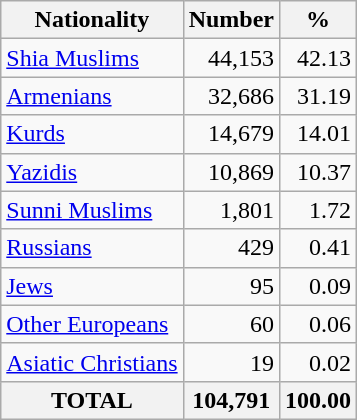<table class="wikitable sortable">
<tr>
<th>Nationality</th>
<th>Number</th>
<th>%</th>
</tr>
<tr>
<td><a href='#'>Shia Muslims</a></td>
<td align="right">44,153</td>
<td align="right">42.13</td>
</tr>
<tr>
<td><a href='#'>Armenians</a></td>
<td align="right">32,686</td>
<td align="right">31.19</td>
</tr>
<tr>
<td><a href='#'>Kurds</a></td>
<td align="right">14,679</td>
<td align="right">14.01</td>
</tr>
<tr>
<td><a href='#'>Yazidis</a></td>
<td align="right">10,869</td>
<td align="right">10.37</td>
</tr>
<tr>
<td><a href='#'>Sunni Muslims</a></td>
<td align="right">1,801</td>
<td align="right">1.72</td>
</tr>
<tr>
<td><a href='#'>Russians</a></td>
<td align="right">429</td>
<td align="right">0.41</td>
</tr>
<tr>
<td><a href='#'>Jews</a></td>
<td align="right">95</td>
<td align="right">0.09</td>
</tr>
<tr>
<td><a href='#'>Other Europeans</a></td>
<td align="right">60</td>
<td align="right">0.06</td>
</tr>
<tr>
<td><a href='#'>Asiatic Christians</a></td>
<td align="right">19</td>
<td align="right">0.02</td>
</tr>
<tr>
<th>TOTAL</th>
<th>104,791</th>
<th>100.00</th>
</tr>
</table>
